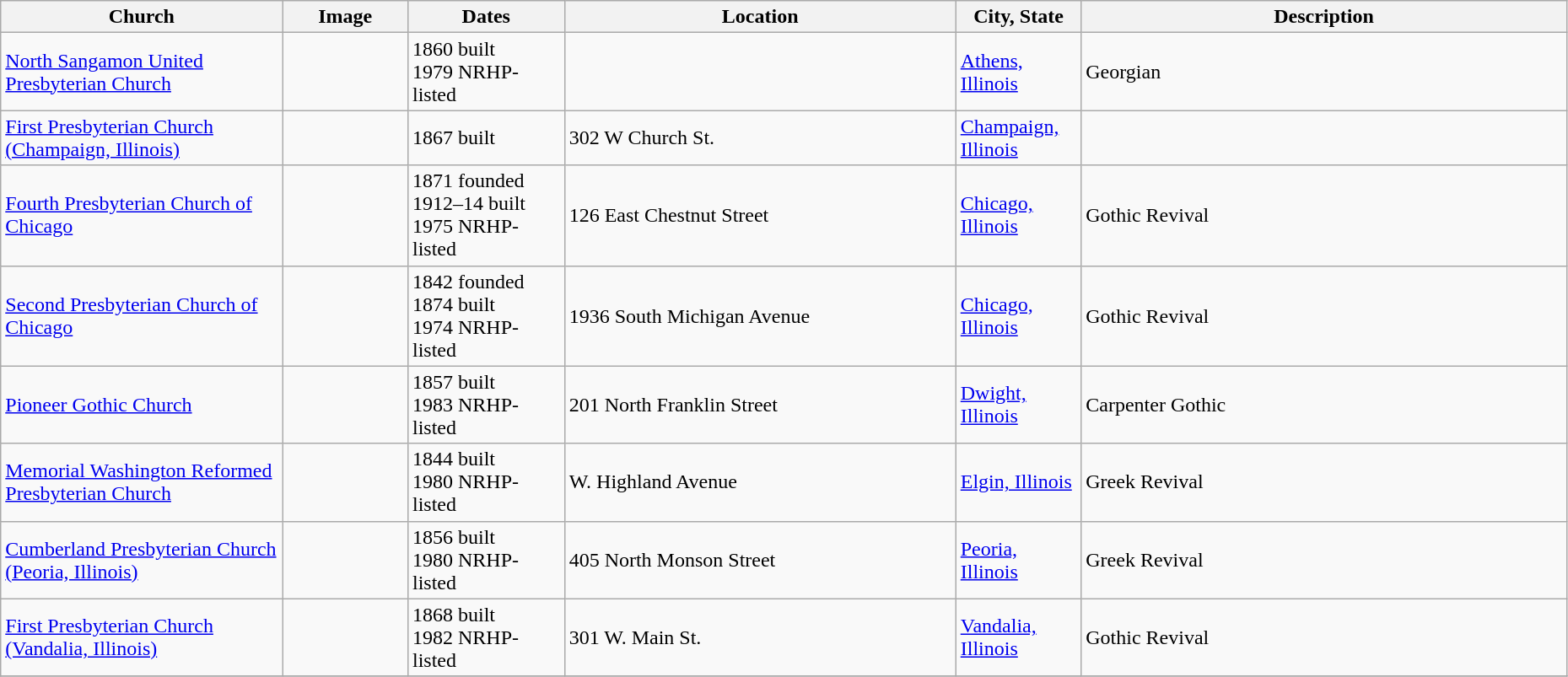<table class="wikitable sortable" style="width:98%">
<tr>
<th width = 18%><strong>Church</strong></th>
<th width = 8% class="unsortable"><strong>Image</strong></th>
<th width = 10%><strong>Dates</strong></th>
<th width = 25%><strong>Location</strong></th>
<th width = 8%><strong>City, State</strong></th>
<th class="unsortable"><strong>Description</strong></th>
</tr>
<tr>
<td><a href='#'>North Sangamon United Presbyterian Church</a></td>
<td></td>
<td>1860 built<br>1979 NRHP-listed</td>
<td><small></small></td>
<td><a href='#'>Athens, Illinois</a></td>
<td>Georgian</td>
</tr>
<tr>
<td><a href='#'>First Presbyterian Church (Champaign, Illinois)</a></td>
<td></td>
<td>1867 built</td>
<td>302 W Church St.<br><small></small></td>
<td><a href='#'>Champaign, Illinois</a></td>
<td></td>
</tr>
<tr>
<td><a href='#'>Fourth Presbyterian Church of Chicago</a></td>
<td></td>
<td>1871 founded<br> 1912–14 built<br> 1975 NRHP-listed</td>
<td>126 East Chestnut Street<br><small></small></td>
<td><a href='#'>Chicago, Illinois</a></td>
<td>Gothic Revival</td>
</tr>
<tr>
<td><a href='#'>Second Presbyterian Church of Chicago</a></td>
<td></td>
<td>1842 founded<br> 1874 built<br> 1974 NRHP-listed</td>
<td>1936 South Michigan Avenue<br><small></small></td>
<td><a href='#'>Chicago, Illinois</a></td>
<td>Gothic Revival</td>
</tr>
<tr>
<td><a href='#'>Pioneer Gothic Church</a></td>
<td></td>
<td>1857 built<br>1983 NRHP-listed</td>
<td>201 North Franklin Street<br><small></small></td>
<td><a href='#'>Dwight, Illinois</a></td>
<td>Carpenter Gothic</td>
</tr>
<tr>
<td><a href='#'>Memorial Washington Reformed Presbyterian Church</a></td>
<td></td>
<td>1844 built<br>1980 NRHP-listed</td>
<td>W. Highland Avenue<br><small></small></td>
<td><a href='#'>Elgin, Illinois</a></td>
<td>Greek Revival</td>
</tr>
<tr>
<td><a href='#'>Cumberland Presbyterian Church (Peoria, Illinois)</a></td>
<td></td>
<td>1856 built<br>1980 NRHP-listed</td>
<td>405 North Monson Street<br><small></small></td>
<td><a href='#'>Peoria, Illinois</a></td>
<td>Greek Revival</td>
</tr>
<tr>
<td><a href='#'>First Presbyterian Church (Vandalia, Illinois)</a></td>
<td></td>
<td>1868 built<br>1982 NRHP-listed</td>
<td>301 W. Main St.<br><small></small></td>
<td><a href='#'>Vandalia, Illinois</a></td>
<td>Gothic Revival</td>
</tr>
<tr>
</tr>
</table>
